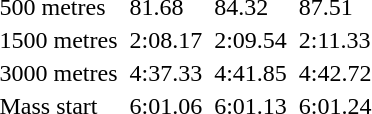<table>
<tr>
<td>500 metres<br></td>
<td></td>
<td>81.68</td>
<td></td>
<td>84.32</td>
<td></td>
<td>87.51</td>
</tr>
<tr>
<td>1500 metres<br></td>
<td></td>
<td>2:08.17</td>
<td></td>
<td>2:09.54</td>
<td></td>
<td>2:11.33</td>
</tr>
<tr>
<td>3000 metres<br></td>
<td></td>
<td>4:37.33</td>
<td></td>
<td>4:41.85</td>
<td></td>
<td>4:42.72</td>
</tr>
<tr>
<td>Mass start<br></td>
<td></td>
<td>6:01.06</td>
<td></td>
<td>6:01.13</td>
<td></td>
<td>6:01.24</td>
</tr>
</table>
